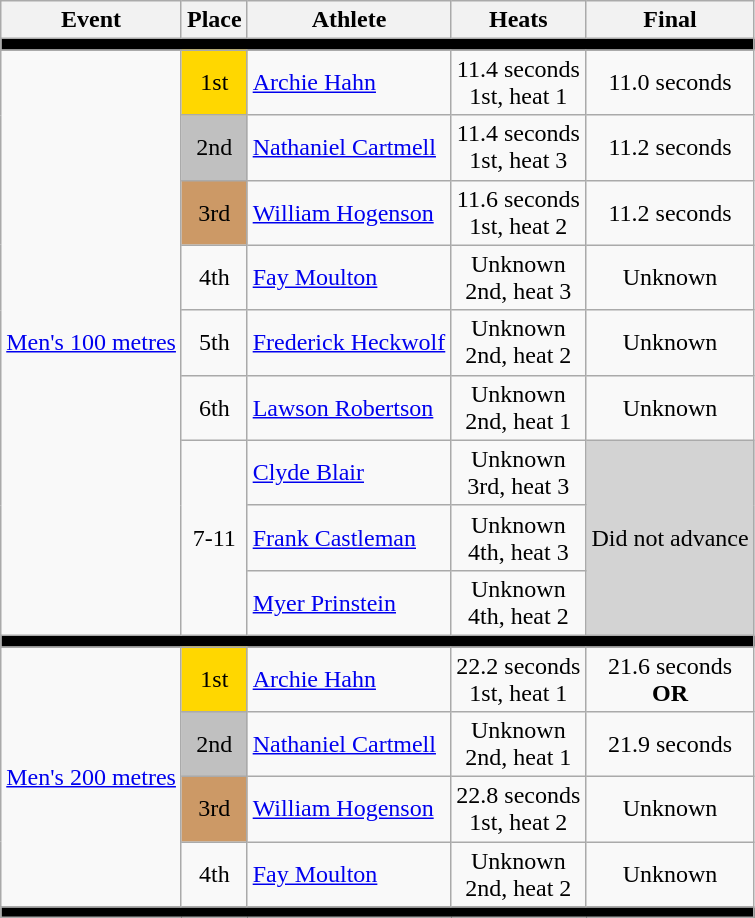<table class=wikitable>
<tr>
<th>Event</th>
<th>Place</th>
<th>Athlete</th>
<th>Heats</th>
<th>Final</th>
</tr>
<tr bgcolor=black>
<td colspan=5></td>
</tr>
<tr align=center>
<td rowspan=9><a href='#'>Men's 100 metres</a></td>
<td bgcolor=gold>1st</td>
<td align=left><a href='#'>Archie Hahn</a></td>
<td>11.4 seconds <br> 1st, heat 1</td>
<td>11.0 seconds</td>
</tr>
<tr align=center>
<td bgcolor=silver>2nd</td>
<td align=left><a href='#'>Nathaniel Cartmell</a></td>
<td>11.4 seconds <br> 1st, heat 3</td>
<td>11.2 seconds</td>
</tr>
<tr align=center>
<td bgcolor=cc9966>3rd</td>
<td align=left><a href='#'>William Hogenson</a></td>
<td>11.6 seconds <br> 1st, heat 2</td>
<td>11.2 seconds</td>
</tr>
<tr align=center>
<td>4th</td>
<td align=left><a href='#'>Fay Moulton</a></td>
<td>Unknown <br> 2nd, heat 3</td>
<td>Unknown</td>
</tr>
<tr align=center>
<td>5th</td>
<td align=left><a href='#'>Frederick Heckwolf</a></td>
<td>Unknown <br> 2nd, heat 2</td>
<td>Unknown</td>
</tr>
<tr align=center>
<td>6th</td>
<td align=left><a href='#'>Lawson Robertson</a></td>
<td>Unknown <br> 2nd, heat 1</td>
<td>Unknown</td>
</tr>
<tr align=center>
<td rowspan=3>7-11</td>
<td align=left><a href='#'>Clyde Blair</a></td>
<td>Unknown <br> 3rd, heat 3</td>
<td rowspan=3 bgcolor=lightgray>Did not advance</td>
</tr>
<tr align=center>
<td align=left><a href='#'>Frank Castleman</a></td>
<td>Unknown <br> 4th, heat 3</td>
</tr>
<tr align=center>
<td align=left><a href='#'>Myer Prinstein</a></td>
<td>Unknown <br> 4th, heat 2</td>
</tr>
<tr bgcolor=black>
<td colspan=5></td>
</tr>
<tr align=center>
<td rowspan=4><a href='#'>Men's 200 metres</a></td>
<td bgcolor=gold>1st</td>
<td align=left><a href='#'>Archie Hahn</a></td>
<td>22.2 seconds <br> 1st, heat 1</td>
<td>21.6 seconds <br> <strong>OR</strong></td>
</tr>
<tr align=center>
<td bgcolor=silver>2nd</td>
<td align=left><a href='#'>Nathaniel Cartmell</a></td>
<td>Unknown <br> 2nd, heat 1</td>
<td>21.9 seconds</td>
</tr>
<tr align=center>
<td bgcolor=cc9966>3rd</td>
<td align=left><a href='#'>William Hogenson</a></td>
<td>22.8 seconds <br> 1st, heat 2</td>
<td>Unknown</td>
</tr>
<tr align=center>
<td>4th</td>
<td align=left><a href='#'>Fay Moulton</a></td>
<td>Unknown <br> 2nd, heat 2</td>
<td>Unknown</td>
</tr>
<tr bgcolor=black>
<td colspan=5></td>
</tr>
</table>
